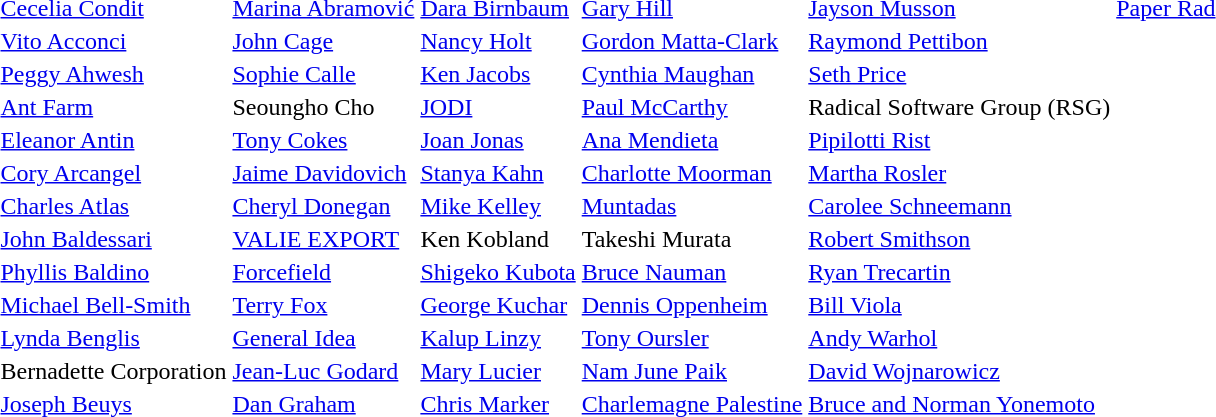<table>
<tr>
<td><a href='#'>Cecelia Condit</a></td>
<td><a href='#'>Marina Abramović</a></td>
<td><a href='#'>Dara Birnbaum</a></td>
<td><a href='#'>Gary Hill</a></td>
<td><a href='#'>Jayson Musson</a></td>
<td><a href='#'>Paper Rad</a></td>
</tr>
<tr>
<td><a href='#'>Vito Acconci</a></td>
<td><a href='#'>John Cage</a></td>
<td><a href='#'>Nancy Holt</a></td>
<td><a href='#'>Gordon Matta-Clark</a></td>
<td><a href='#'>Raymond Pettibon</a></td>
</tr>
<tr>
<td><a href='#'>Peggy Ahwesh</a></td>
<td><a href='#'>Sophie Calle</a></td>
<td><a href='#'>Ken Jacobs</a></td>
<td><a href='#'>Cynthia Maughan</a></td>
<td><a href='#'>Seth Price</a></td>
</tr>
<tr>
<td><a href='#'>Ant Farm</a></td>
<td>Seoungho Cho</td>
<td><a href='#'>JODI</a></td>
<td><a href='#'>Paul McCarthy</a></td>
<td>Radical Software Group (RSG)</td>
</tr>
<tr>
<td><a href='#'>Eleanor Antin</a></td>
<td><a href='#'>Tony Cokes</a></td>
<td><a href='#'>Joan Jonas</a></td>
<td><a href='#'>Ana Mendieta</a></td>
<td><a href='#'>Pipilotti Rist</a></td>
</tr>
<tr>
<td><a href='#'>Cory Arcangel</a></td>
<td><a href='#'>Jaime Davidovich</a></td>
<td><a href='#'>Stanya Kahn</a></td>
<td><a href='#'>Charlotte Moorman</a></td>
<td><a href='#'>Martha Rosler</a></td>
</tr>
<tr>
<td><a href='#'>Charles Atlas</a></td>
<td><a href='#'>Cheryl Donegan</a></td>
<td><a href='#'>Mike Kelley</a></td>
<td><a href='#'>Muntadas</a></td>
<td><a href='#'>Carolee Schneemann</a></td>
</tr>
<tr>
<td><a href='#'>John Baldessari</a></td>
<td><a href='#'>VALIE EXPORT</a></td>
<td>Ken Kobland</td>
<td>Takeshi Murata</td>
<td><a href='#'>Robert Smithson</a></td>
</tr>
<tr>
<td><a href='#'>Phyllis Baldino</a></td>
<td><a href='#'>Forcefield</a></td>
<td><a href='#'>Shigeko Kubota</a></td>
<td><a href='#'>Bruce Nauman</a></td>
<td><a href='#'>Ryan Trecartin</a></td>
</tr>
<tr>
<td><a href='#'>Michael Bell-Smith</a></td>
<td><a href='#'>Terry Fox</a></td>
<td><a href='#'>George Kuchar</a></td>
<td><a href='#'>Dennis Oppenheim</a></td>
<td><a href='#'>Bill Viola</a></td>
</tr>
<tr>
<td><a href='#'>Lynda Benglis</a></td>
<td><a href='#'>General Idea</a></td>
<td><a href='#'>Kalup Linzy</a></td>
<td><a href='#'>Tony Oursler</a></td>
<td><a href='#'>Andy Warhol</a></td>
</tr>
<tr>
<td>Bernadette Corporation</td>
<td><a href='#'>Jean-Luc Godard</a></td>
<td><a href='#'>Mary Lucier</a></td>
<td><a href='#'>Nam June Paik</a></td>
<td><a href='#'>David Wojnarowicz</a></td>
</tr>
<tr>
<td><a href='#'>Joseph Beuys</a></td>
<td><a href='#'>Dan Graham</a></td>
<td><a href='#'>Chris Marker</a></td>
<td><a href='#'>Charlemagne Palestine</a></td>
<td><a href='#'>Bruce and Norman Yonemoto</a></td>
</tr>
</table>
